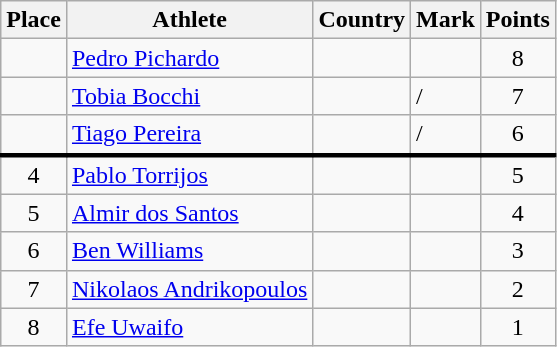<table class="wikitable">
<tr>
<th>Place</th>
<th>Athlete</th>
<th>Country</th>
<th>Mark</th>
<th>Points</th>
</tr>
<tr>
<td align=center></td>
<td><a href='#'>Pedro Pichardo</a></td>
<td></td>
<td> </td>
<td align=center>8</td>
</tr>
<tr>
<td align=center></td>
<td><a href='#'>Tobia Bocchi</a></td>
<td></td>
<td>  /<br><em> </em></td>
<td align=center>7</td>
</tr>
<tr>
<td align=center></td>
<td><a href='#'>Tiago Pereira</a></td>
<td></td>
<td>  /<br><em> </em></td>
<td align=center>6</td>
</tr>
<tr style="border-top:3px solid black;">
<td align=center>4</td>
<td><a href='#'>Pablo Torrijos</a></td>
<td></td>
<td> </td>
<td align=center>5</td>
</tr>
<tr>
<td align=center>5</td>
<td><a href='#'>Almir dos Santos</a></td>
<td></td>
<td> </td>
<td align=center>4</td>
</tr>
<tr>
<td align=center>6</td>
<td><a href='#'>Ben Williams</a></td>
<td></td>
<td> </td>
<td align=center>3</td>
</tr>
<tr>
<td align=center>7</td>
<td><a href='#'>Nikolaos Andrikopoulos</a></td>
<td></td>
<td> </td>
<td align=center>2</td>
</tr>
<tr>
<td align=center>8</td>
<td><a href='#'>Efe Uwaifo</a></td>
<td></td>
<td> </td>
<td align=center>1</td>
</tr>
</table>
